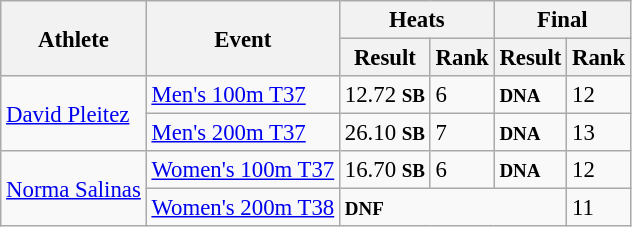<table class="wikitable" style="font-size:95%">
<tr>
<th rowspan="2">Athlete</th>
<th rowspan="2">Event</th>
<th colspan="2">Heats</th>
<th colspan="2">Final</th>
</tr>
<tr>
<th>Result</th>
<th>Rank</th>
<th>Result</th>
<th>Rank</th>
</tr>
<tr>
<td rowspan="2"><a href='#'>David Pleitez</a></td>
<td><a href='#'>Men's 100m T37</a></td>
<td>12.72 <small><strong>SB</strong></small></td>
<td>6</td>
<td><abbr><strong><small>DNA</small></strong></abbr></td>
<td>12</td>
</tr>
<tr>
<td><a href='#'>Men's 200m T37</a></td>
<td>26.10 <small><strong>SB</strong></small></td>
<td>7</td>
<td><abbr><strong><small>DNA</small></strong></abbr></td>
<td>13</td>
</tr>
<tr>
<td rowspan="2"><a href='#'>Norma Salinas</a></td>
<td><a href='#'>Women's 100m T37</a></td>
<td>16.70 <small><strong>SB</strong></small></td>
<td>6</td>
<td><abbr><strong><small>DNA</small></strong></abbr></td>
<td>12</td>
</tr>
<tr>
<td><a href='#'>Women's 200m T38</a></td>
<td colspan="3"><strong><small>DNF</small></strong></td>
<td>11</td>
</tr>
</table>
